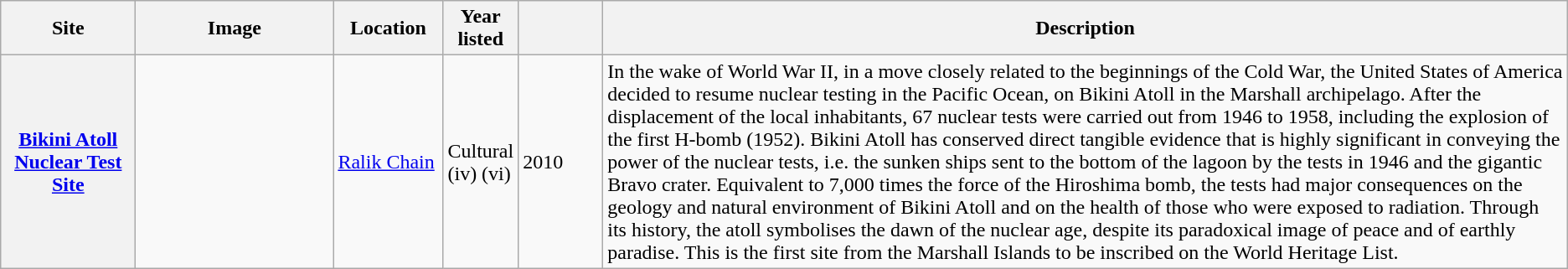<table class="wikitable sortable plainrowheaders">
<tr>
<th style="width:100px;" scope="col">Site</th>
<th class="unsortable"  style="width:150px;" scope="col">Image</th>
<th style="width:80px;" scope="col">Location</th>
<th style="width:50px;" scope="col">Year listed</th>
<th style="width:60px;" scope="col" data-sort-type="number"></th>
<th scope="col" class="unsortable">Description</th>
</tr>
<tr>
<th scope="row"><a href='#'>Bikini Atoll Nuclear Test Site</a></th>
<td></td>
<td><a href='#'>Ralik Chain</a></td>
<td>Cultural (iv) (vi)</td>
<td>2010</td>
<td>In the wake of World War II, in a move closely related to the beginnings of the Cold War, the United States of America decided to resume nuclear testing in the Pacific Ocean, on Bikini Atoll in the Marshall archipelago. After the displacement of the local inhabitants, 67 nuclear tests were carried out from 1946 to 1958, including the explosion of the first H-bomb (1952). Bikini Atoll has conserved direct tangible evidence that is highly significant in conveying the power of the nuclear tests, i.e. the sunken ships sent to the bottom of the lagoon by the tests in 1946 and the gigantic Bravo crater. Equivalent to 7,000 times the force of the Hiroshima bomb, the tests had major consequences on the geology and natural environment of Bikini Atoll and on the health of those who were exposed to radiation. Through its history, the atoll symbolises the dawn of the nuclear age, despite its paradoxical image of peace and of earthly paradise. This is the first site from the Marshall Islands to be inscribed on the World Heritage List.</td>
</tr>
</table>
